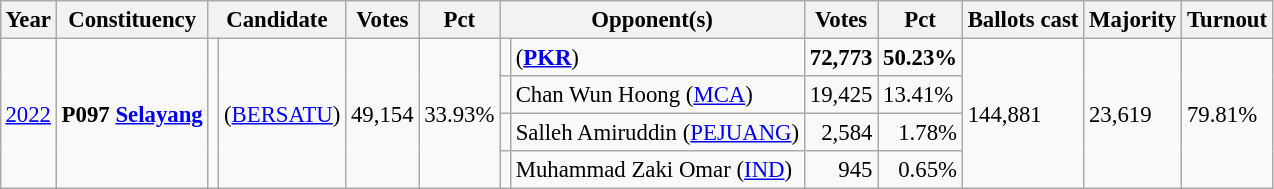<table class="wikitable" style="margin:0.5em ; font-size:95%">
<tr>
<th>Year</th>
<th>Constituency</th>
<th colspan=2>Candidate</th>
<th>Votes</th>
<th>Pct</th>
<th colspan=2>Opponent(s)</th>
<th>Votes</th>
<th>Pct</th>
<th>Ballots cast</th>
<th>Majority</th>
<th>Turnout</th>
</tr>
<tr>
<td rowspan=4><a href='#'>2022</a></td>
<td rowspan=4><strong>P097 <a href='#'>Selayang</a></strong></td>
<td rowspan=4 bgcolor=></td>
<td rowspan=4> (<a href='#'>BERSATU</a>)</td>
<td rowspan=4 align="right">49,154</td>
<td rowspan=4>33.93%</td>
<td></td>
<td> (<a href='#'><strong>PKR</strong></a>)</td>
<td align="right"><strong>72,773</strong></td>
<td><strong>50.23%</strong></td>
<td rowspan=4>144,881</td>
<td rowspan=4>23,619</td>
<td rowspan=4>79.81%</td>
</tr>
<tr>
<td></td>
<td>Chan Wun Hoong (<a href='#'>MCA</a>)</td>
<td align="right">19,425</td>
<td>13.41%</td>
</tr>
<tr>
<td bgcolor=></td>
<td>Salleh Amiruddin (<a href='#'>PEJUANG</a>)</td>
<td align="right">2,584</td>
<td align="right">1.78%</td>
</tr>
<tr>
<td></td>
<td>Muhammad Zaki Omar (<a href='#'>IND</a>)</td>
<td align="right">945</td>
<td align="right">0.65%</td>
</tr>
</table>
